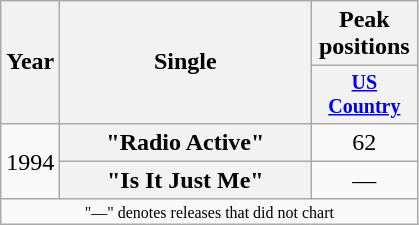<table class="wikitable plainrowheaders" style="text-align:center;">
<tr>
<th rowspan="2">Year</th>
<th rowspan="2" style="width:10em;">Single</th>
<th>Peak positions</th>
</tr>
<tr style="font-size:smaller;">
<th style="width:65px;"><a href='#'>US Country</a><br></th>
</tr>
<tr>
<td rowspan="2">1994</td>
<th scope="row">"Radio Active"</th>
<td>62</td>
</tr>
<tr>
<th scope="row">"Is It Just Me"</th>
<td>—</td>
</tr>
<tr>
<td colspan="3" style="font-size:8pt">"—" denotes releases that did not chart</td>
</tr>
</table>
